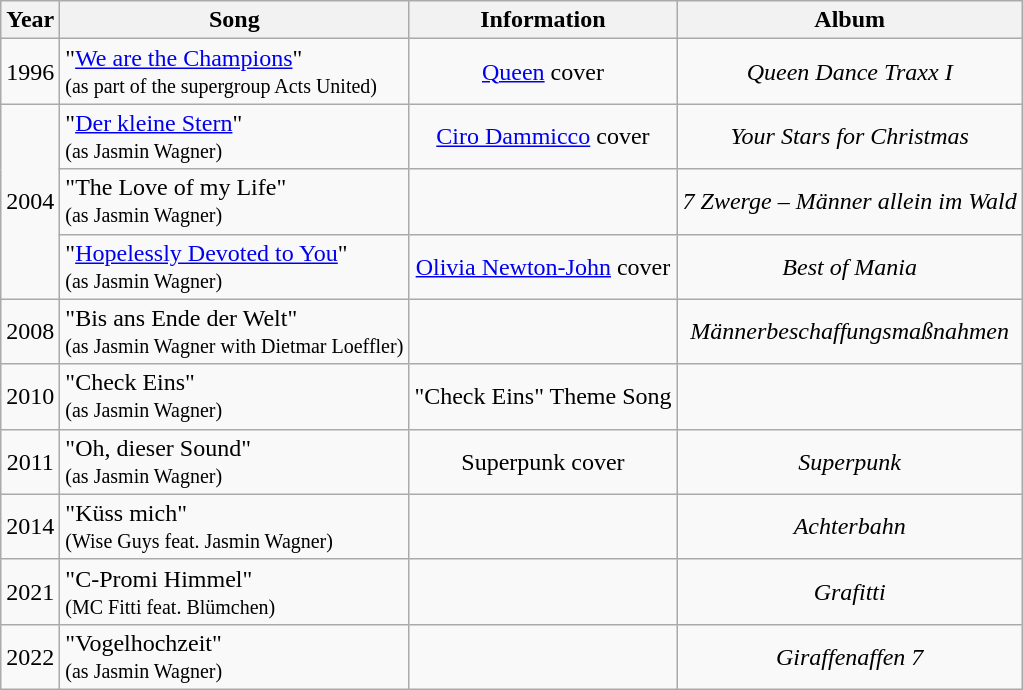<table class="wikitable" style="text-align:center;">
<tr>
<th rowspan="1">Year</th>
<th rowspan="1">Song</th>
<th rowspan="1">Information</th>
<th rowspan="1">Album</th>
</tr>
<tr>
<td>1996</td>
<td style="text-align:left;">"<a href='#'>We are the Champions</a>"<br><small>(as part of the supergroup Acts United)</small></td>
<td><a href='#'>Queen</a> cover</td>
<td><em>Queen Dance Traxx I</em></td>
</tr>
<tr>
<td rowspan="3">2004</td>
<td style="text-align:left;">"<a href='#'>Der kleine Stern</a>"<br><small>(as Jasmin Wagner)</small></td>
<td><a href='#'>Ciro Dammicco</a> cover</td>
<td><em>Your Stars for Christmas</em></td>
</tr>
<tr>
<td style="text-align:left;">"The Love of my Life"<br><small>(as Jasmin Wagner)</small></td>
<td></td>
<td><em>7 Zwerge – Männer allein im Wald</em></td>
</tr>
<tr>
<td style="text-align:left;">"<a href='#'>Hopelessly Devoted to You</a>"<br><small>(as Jasmin Wagner)</small></td>
<td><a href='#'>Olivia Newton-John</a> cover</td>
<td><em>Best of Mania</em></td>
</tr>
<tr>
<td>2008</td>
<td style="text-align:left;">"Bis ans Ende der Welt"<br><small>(as Jasmin Wagner with Dietmar Loeffler)</small></td>
<td></td>
<td><em>Männerbeschaffungsmaßnahmen</em></td>
</tr>
<tr>
<td>2010</td>
<td style="text-align:left;">"Check Eins"<br><small>(as Jasmin Wagner)</small></td>
<td>"Check Eins" Theme Song</td>
<td></td>
</tr>
<tr>
<td>2011</td>
<td style="text-align:left;">"Oh, dieser Sound"<br><small>(as Jasmin Wagner)</small></td>
<td>Superpunk cover</td>
<td><em>Superpunk</em></td>
</tr>
<tr>
<td>2014</td>
<td style="text-align:left;">"Küss mich"<br><small>(Wise Guys feat. Jasmin Wagner)</small></td>
<td></td>
<td><em>Achterbahn</em></td>
</tr>
<tr>
<td>2021</td>
<td style="text-align:left;">"C-Promi Himmel"<br><small>(MC Fitti feat. Blümchen)</small></td>
<td></td>
<td><em>Grafitti</em></td>
</tr>
<tr>
<td>2022</td>
<td style="text-align:left;">"Vogelhochzeit"<br><small>(as Jasmin Wagner)</small></td>
<td></td>
<td><em>Giraffenaffen 7</em></td>
</tr>
</table>
